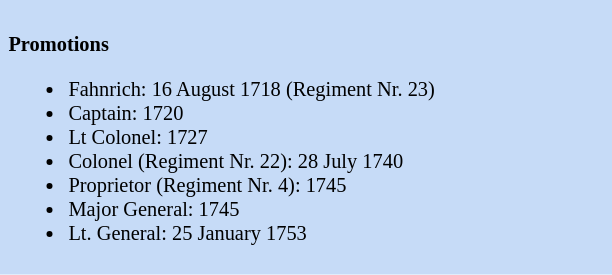<table class="toccolours" style="float: left; margin-left: 1em; margin-right: 2em; font-size: 85%; background:#c6dbf7; color:black; width:30em; max-width: 40%;" cellspacing="5">
<tr>
<td style="text-align: left;"><br><strong>Promotions</strong><ul><li>Fahnrich:  16 August 1718 (Regiment Nr. 23)</li><li>Captain:  1720</li><li>Lt Colonel: 1727</li><li>Colonel (Regiment Nr. 22): 28 July 1740</li><li>Proprietor (Regiment Nr. 4): 1745</li><li>Major General: 1745</li><li>Lt. General: 25 January 1753</li></ul></td>
</tr>
</table>
